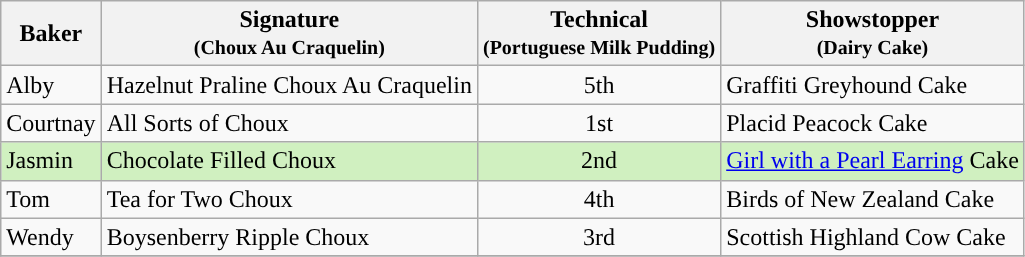<table class="wikitable" style="text-align:center;">
<tr>
<th>Baker</th>
<th>Signature<br><small>(Choux Au Craquelin)</small></th>
<th>Technical<br><small>(Portuguese Milk Pudding)</small></th>
<th>Showstopper<br><small>(Dairy Cake)</small></th>
</tr>
<tr>
<td align="left">Alby</td>
<td align="left">Hazelnut Praline Choux Au Craquelin</td>
<td>5th</td>
<td align="left">Graffiti Greyhound Cake</td>
</tr>
<tr>
<td align="left">Courtnay</td>
<td align="left">All Sorts of Choux</td>
<td>1st</td>
<td align="left">Placid Peacock Cake</td>
</tr>
<tr style="background:#d0f0c0;">
<td align="left">Jasmin</td>
<td align="left">Chocolate Filled Choux</td>
<td>2nd</td>
<td align="left"><a href='#'>Girl with a Pearl Earring</a> Cake</td>
</tr>
<tr>
<td align="left">Tom</td>
<td align="left">Tea for Two Choux</td>
<td>4th</td>
<td align="left">Birds of New Zealand Cake</td>
</tr>
<tr>
<td align="left">Wendy</td>
<td align="left">Boysenberry Ripple Choux</td>
<td>3rd</td>
<td align="left">Scottish Highland Cow Cake</td>
</tr>
<tr>
</tr>
</table>
